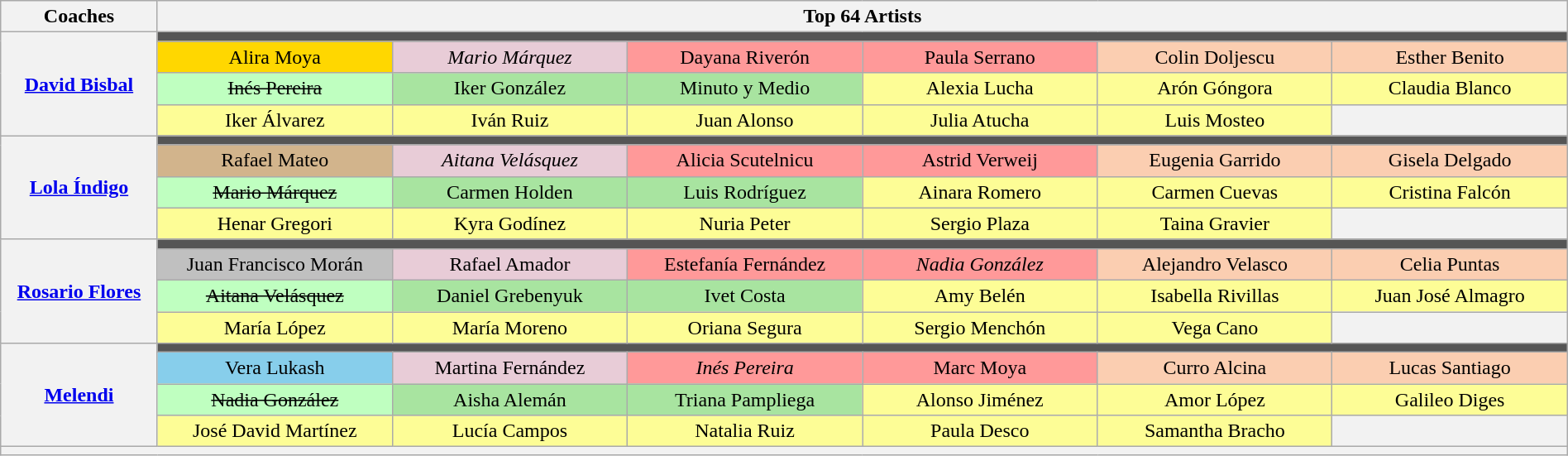<table class="wikitable" style="text-align:center; width:100%;">
<tr>
<th scope="col" style="width:10%">Coaches</th>
<th colspan="6" style="width:90%">Top 64 Artists</th>
</tr>
<tr>
<th rowspan="4"><a href='#'>David Bisbal</a></th>
<td colspan="6" style="background:#555"></td>
</tr>
<tr>
<td style="background:gold">Alira Moya</td>
<td style="background:#E8CCD7"><em>Mario Márquez</em></td>
<td style="background:#FF9999">Dayana Riverón</td>
<td style="background:#FF9999">Paula Serrano</td>
<td style="background:#FBCEB1">Colin Doljescu</td>
<td style="background:#FBCEB1">Esther Benito</td>
</tr>
<tr>
<td style="background:#BFFFC0"><s>Inés Pereira</s></td>
<td style="background:#A8E4A0">Iker González</td>
<td style="background:#A8E4A0">Minuto y Medio</td>
<td style="background:#FDFD96">Alexia Lucha</td>
<td style="background:#FDFD96">Arón Góngora</td>
<td style="background:#FDFD96">Claudia Blanco</td>
</tr>
<tr>
<td style="width:15%; background:#FDFD96">Iker Álvarez</td>
<td style="width:15%; background:#FDFD96">Iván Ruiz</td>
<td style="width:15%; background:#FDFD96">Juan Alonso</td>
<td style="width:15%; background:#FDFD96">Julia Atucha</td>
<td style="width:15%; background:#FDFD96">Luis Mosteo</td>
<th colspan="2"></th>
</tr>
<tr>
<th rowspan="4"><a href='#'>Lola Índigo</a></th>
<td colspan="6" style="background:#555"></td>
</tr>
<tr>
<td style="background:tan">Rafael Mateo</td>
<td style="background:#E8CCD7"><em>Aitana Velásquez</em></td>
<td style="background:#FF9999">Alicia Scutelnicu</td>
<td style="background:#FF9999">Astrid Verweij</td>
<td style="background:#FBCEB1">Eugenia Garrido</td>
<td style="background:#FBCEB1">Gisela Delgado</td>
</tr>
<tr>
<td style="background:#BFFFC0"><s>Mario Márquez</s></td>
<td style="background:#A8E4A0">Carmen Holden</td>
<td style="background:#A8E4A0">Luis Rodríguez</td>
<td style="background:#FDFD96">Ainara Romero</td>
<td style="background:#FDFD96">Carmen Cuevas</td>
<td style="background:#FDFD96">Cristina Falcón</td>
</tr>
<tr>
<td style="background:#FDFD96">Henar Gregori</td>
<td style="background:#FDFD96">Kyra Godínez</td>
<td style="background:#FDFD96">Nuria Peter</td>
<td style="background:#FDFD96">Sergio Plaza</td>
<td style="background:#FDFD96">Taina Gravier</td>
<th colspan="2"></th>
</tr>
<tr>
<th rowspan="4"><a href='#'>Rosario Flores</a></th>
<td colspan="6" style="background:#555"></td>
</tr>
<tr>
<td style="background:silver">Juan Francisco Morán</td>
<td style="background:#E8CCD7">Rafael Amador</td>
<td style="background:#FF9999">Estefanía Fernández</td>
<td style="background:#FF9999"><em>Nadia González</em></td>
<td style="background:#FBCEB1">Alejandro Velasco</td>
<td style="background:#FBCEB1">Celia Puntas</td>
</tr>
<tr>
<td style="background:#BFFFC0"><s>Aitana Velásquez</s></td>
<td style="background:#A8E4A0">Daniel Grebenyuk</td>
<td style="background:#A8E4A0">Ivet Costa</td>
<td style="background:#FDFD96">Amy Belén</td>
<td style="background:#FDFD96">Isabella Rivillas</td>
<td style="background:#FDFD96">Juan José Almagro</td>
</tr>
<tr>
<td style="background:#FDFD96">María López</td>
<td style="background:#FDFD96">María Moreno</td>
<td style="background:#FDFD96">Oriana Segura</td>
<td style="background:#FDFD96">Sergio Menchón</td>
<td style="background:#FDFD96">Vega Cano</td>
<th colspan="2"></th>
</tr>
<tr>
<th rowspan="4"><a href='#'>Melendi</a></th>
<td colspan="6" style="background:#555"></td>
</tr>
<tr>
<td style="background:skyblue">Vera Lukash</td>
<td style="background:#E8CCD7">Martina Fernández</td>
<td style="background:#FF9999"><em>Inés Pereira</em></td>
<td style="background:#FF9999">Marc Moya</td>
<td style="background:#FBCEB1">Curro Alcina</td>
<td style="background:#FBCEB1">Lucas Santiago</td>
</tr>
<tr>
<td style="background:#BFFFC0"><s>Nadia González</s></td>
<td style="background:#A8E4A0">Aisha Alemán</td>
<td style="background:#A8E4A0">Triana Pampliega</td>
<td style="background:#FDFD96">Alonso Jiménez</td>
<td style="background:#FDFD96">Amor López</td>
<td style="background:#FDFD96">Galileo Diges</td>
</tr>
<tr>
<td style="background:#FDFD96">José David Martínez</td>
<td style="background:#FDFD96">Lucía Campos</td>
<td style="background:#FDFD96">Natalia Ruiz</td>
<td style="background:#FDFD96">Paula Desco</td>
<td style="background:#FDFD96">Samantha Bracho</td>
<th colspan="2"></th>
</tr>
<tr>
<th colspan="7" style="font-size:90%; line-height:12px"><small></small></th>
</tr>
</table>
